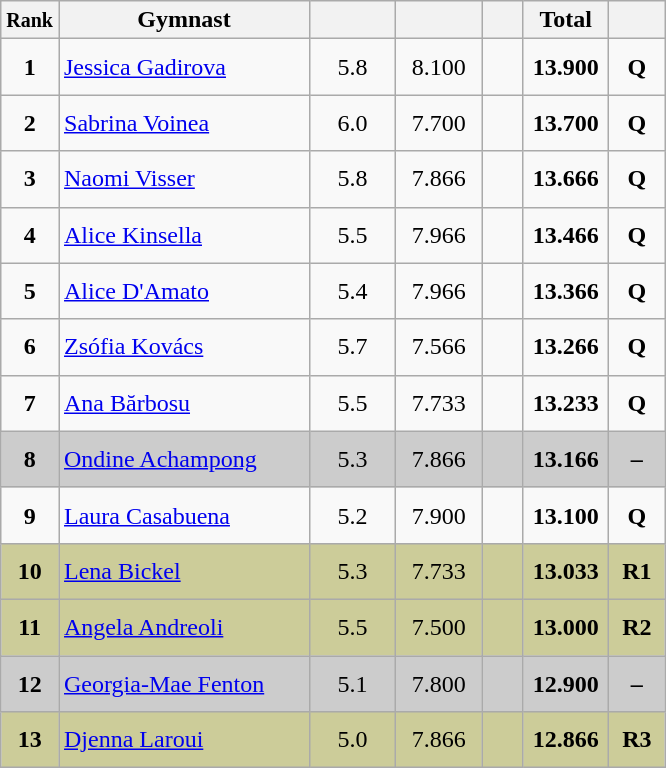<table style="text-align:center;" class="wikitable sortable">
<tr>
<th scope="col" style="width:15px;"><small>Rank</small></th>
<th scope="col" style="width:160px;">Gymnast</th>
<th scope="col" style="width:50px;"><small></small></th>
<th scope="col" style="width:50px;"><small></small></th>
<th scope="col" style="width:20px;"><small></small></th>
<th scope="col" style="width:50px;">Total</th>
<th scope="col" style="width:30px;"><small></small></th>
</tr>
<tr>
<td scope="row" style="text-align:center"><strong>1</strong></td>
<td style="height:30px; text-align:left;"> <a href='#'>Jessica Gadirova</a></td>
<td>5.8</td>
<td>8.100</td>
<td></td>
<td><strong>13.900</strong></td>
<td><strong>Q</strong></td>
</tr>
<tr>
<td scope="row" style="text-align:center"><strong>2</strong></td>
<td style="height:30px; text-align:left;"> <a href='#'>Sabrina Voinea</a></td>
<td>6.0</td>
<td>7.700</td>
<td></td>
<td><strong>13.700</strong></td>
<td><strong>Q</strong></td>
</tr>
<tr>
<td scope="row" style="text-align:center"><strong>3</strong></td>
<td style="height:30px; text-align:left;"> <a href='#'>Naomi Visser</a></td>
<td>5.8</td>
<td>7.866</td>
<td></td>
<td><strong>13.666</strong></td>
<td><strong>Q</strong></td>
</tr>
<tr>
<td scope="row" style="text-align:center"><strong>4</strong></td>
<td style="height:30px; text-align:left;"> <a href='#'>Alice Kinsella</a></td>
<td>5.5</td>
<td>7.966</td>
<td></td>
<td><strong>13.466</strong></td>
<td><strong>Q</strong></td>
</tr>
<tr>
<td scope="row" style="text-align:center"><strong>5</strong></td>
<td style="height:30px; text-align:left;"> <a href='#'>Alice D'Amato</a></td>
<td>5.4</td>
<td>7.966</td>
<td></td>
<td><strong>13.366</strong></td>
<td><strong>Q</strong></td>
</tr>
<tr>
<td scope="row" style="text-align:center"><strong>6</strong></td>
<td style="height:30px; text-align:left;"> <a href='#'>Zsófia Kovács</a></td>
<td>5.7</td>
<td>7.566</td>
<td></td>
<td><strong>13.266</strong></td>
<td><strong>Q</strong></td>
</tr>
<tr>
<td scope="row" style="text-align:center"><strong>7</strong></td>
<td style="height:30px; text-align:left;"> <a href='#'>Ana Bărbosu</a></td>
<td>5.5</td>
<td>7.733</td>
<td></td>
<td><strong>13.233</strong></td>
<td><strong>Q</strong></td>
</tr>
<tr style="background:#cccccc;">
<td scope="row" style="text-align:center"><strong>8</strong></td>
<td style="height:30px; text-align:left;"> <a href='#'>Ondine Achampong</a></td>
<td>5.3</td>
<td>7.866</td>
<td></td>
<td><strong>13.166</strong></td>
<td><strong>–</strong></td>
</tr>
<tr>
<td scope="row" style="text-align:center"><strong>9</strong></td>
<td style="height:30px; text-align:left;"> <a href='#'>Laura Casabuena</a></td>
<td>5.2</td>
<td>7.900</td>
<td></td>
<td><strong>13.100</strong></td>
<td><strong>Q</strong></td>
</tr>
<tr style="background:#cccc99;">
<td scope="row" style="text-align:center"><strong>10</strong></td>
<td style="height:30px; text-align:left;"> <a href='#'>Lena Bickel</a></td>
<td>5.3</td>
<td>7.733</td>
<td></td>
<td><strong>13.033</strong></td>
<td><strong>R1</strong></td>
</tr>
<tr style="background:#cccc99;">
<td scope="row" style="text-align:center"><strong>11</strong></td>
<td style="height:30px; text-align:left;"> <a href='#'>Angela Andreoli</a></td>
<td>5.5</td>
<td>7.500</td>
<td></td>
<td><strong>13.000</strong></td>
<td><strong>R2</strong></td>
</tr>
<tr style="background:#cccccc;">
<td scope="row" style="text-align:center"><strong>12</strong></td>
<td style="height:30px; text-align:left;"> <a href='#'>Georgia-Mae Fenton</a></td>
<td>5.1</td>
<td>7.800</td>
<td></td>
<td><strong>12.900</strong></td>
<td><strong>–</strong></td>
</tr>
<tr style="background:#cccc99;">
<td scope="row" style="text-align:center"><strong>13</strong></td>
<td style="height:30px; text-align:left;"> <a href='#'>Djenna Laroui</a></td>
<td>5.0</td>
<td>7.866</td>
<td></td>
<td><strong>12.866</strong></td>
<td><strong>R3</strong></td>
</tr>
</table>
